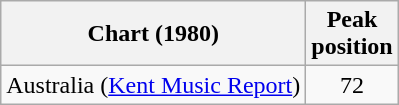<table class="wikitable">
<tr>
<th>Chart (1980)</th>
<th>Peak<br>position</th>
</tr>
<tr>
<td>Australia (<a href='#'>Kent Music Report</a>)</td>
<td align="center">72</td>
</tr>
</table>
